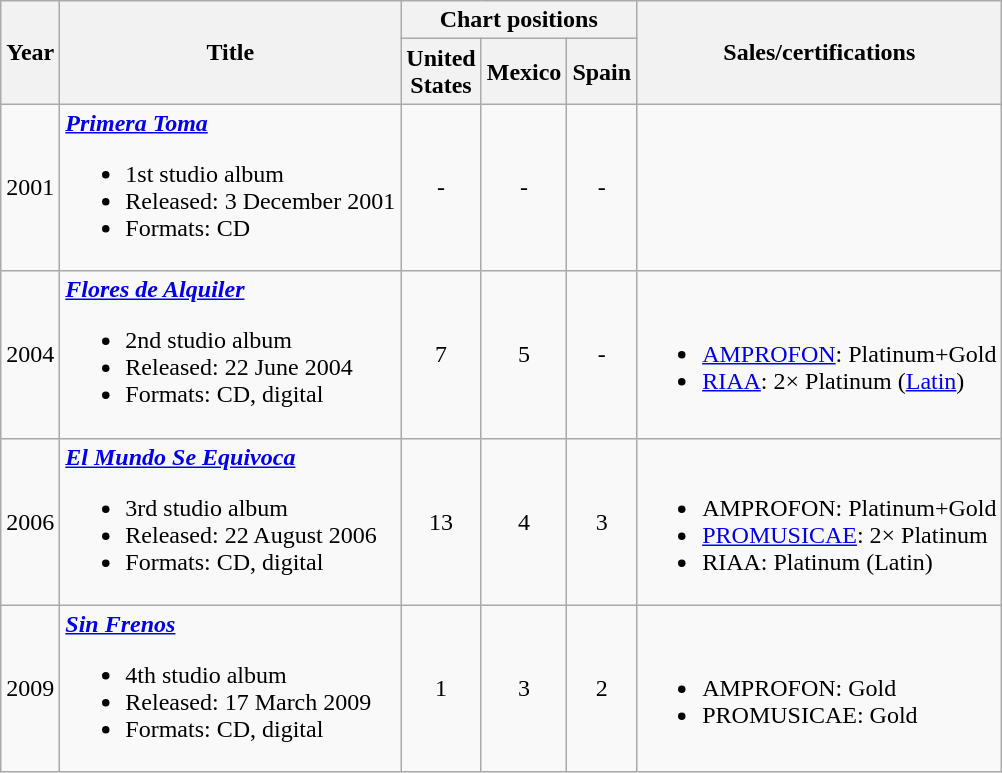<table class="wikitable">
<tr>
<th rowspan="2">Year</th>
<th rowspan="2">Title</th>
<th colspan="3">Chart positions</th>
<th rowspan="2">Sales/certifications</th>
</tr>
<tr>
<th width="20">United States</th>
<th width="20">Mexico</th>
<th width="20">Spain</th>
</tr>
<tr>
<td>2001</td>
<td><strong><em><a href='#'>Primera Toma</a></em></strong><br><ul><li>1st studio album</li><li>Released: 3 December 2001</li><li>Formats: CD</li></ul></td>
<td align="center">-</td>
<td align="center">-</td>
<td align="center">-</td>
<td></td>
</tr>
<tr>
<td>2004</td>
<td><strong><em><a href='#'>Flores de Alquiler</a></em></strong><br><ul><li>2nd studio album</li><li>Released: 22 June 2004</li><li>Formats: CD, digital</li></ul></td>
<td align="center">7</td>
<td align="center">5</td>
<td align="center">-</td>
<td><br><ul><li><a href='#'>AMPROFON</a>: Platinum+Gold</li><li><a href='#'>RIAA</a>: 2× Platinum (<a href='#'>Latin</a>)</li></ul></td>
</tr>
<tr>
<td>2006</td>
<td><strong><em><a href='#'>El Mundo Se Equivoca</a></em></strong><br><ul><li>3rd studio album</li><li>Released: 22 August 2006</li><li>Formats: CD, digital</li></ul></td>
<td align="center">13</td>
<td align="center">4</td>
<td align="center">3</td>
<td><br><ul><li>AMPROFON: Platinum+Gold</li><li><a href='#'>PROMUSICAE</a>: 2× Platinum</li><li>RIAA: Platinum (Latin)</li></ul></td>
</tr>
<tr>
<td>2009</td>
<td><strong><em><a href='#'>Sin Frenos</a></em></strong><br><ul><li>4th studio album</li><li>Released: 17 March 2009</li><li>Formats: CD, digital</li></ul></td>
<td align="center">1</td>
<td align="center">3</td>
<td align="center">2</td>
<td><br><ul><li>AMPROFON: Gold</li><li>PROMUSICAE: Gold</li></ul></td>
</tr>
</table>
